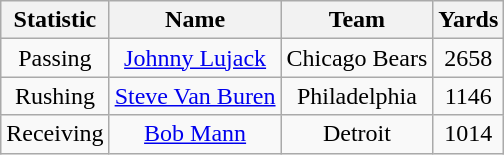<table class="wikitable" style="text-align:center">
<tr>
<th>Statistic</th>
<th>Name</th>
<th>Team</th>
<th>Yards</th>
</tr>
<tr>
<td>Passing</td>
<td><a href='#'>Johnny Lujack</a></td>
<td>Chicago Bears</td>
<td>2658</td>
</tr>
<tr>
<td>Rushing</td>
<td><a href='#'>Steve Van Buren</a></td>
<td>Philadelphia</td>
<td>1146</td>
</tr>
<tr>
<td>Receiving</td>
<td><a href='#'>Bob Mann</a></td>
<td>Detroit</td>
<td>1014</td>
</tr>
</table>
